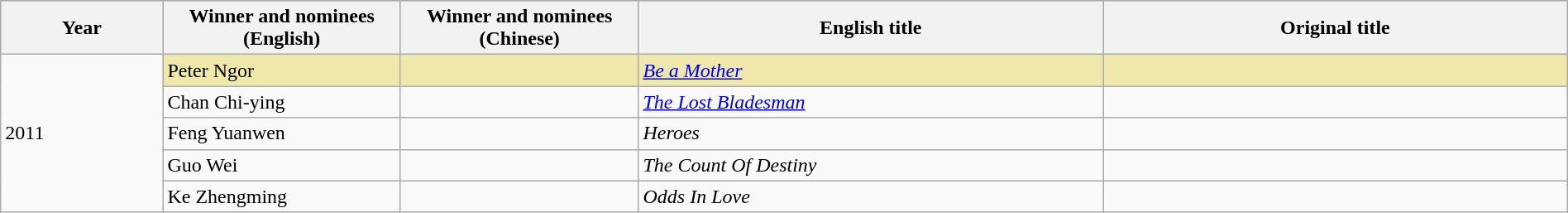<table class="wikitable" style="width:100%;">
<tr style="background:#bebebe">
<th width="100"><strong>Year</strong></th>
<th width="150"><strong>Winner and nominees<br>(English)</strong></th>
<th width="150"><strong>Winner and nominees<br>(Chinese)</strong></th>
<th width="300"><strong>English title</strong></th>
<th width="300"><strong>Original title</strong></th>
</tr>
<tr>
<td rowspan="5">2011</td>
<td style="background:#EEE8AA;">Peter Ngor</td>
<td style="background:#EEE8AA;"></td>
<td style="background:#EEE8AA;"><em><a href='#'>Be a Mother</a></em></td>
<td style="background:#EEE8AA;"></td>
</tr>
<tr>
<td>Chan Chi-ying</td>
<td></td>
<td><em><a href='#'>The Lost Bladesman</a></em></td>
<td></td>
</tr>
<tr>
<td>Feng Yuanwen</td>
<td></td>
<td><em>Heroes</em></td>
<td></td>
</tr>
<tr>
<td>Guo Wei</td>
<td></td>
<td><em>The Count Of Destiny</em></td>
<td></td>
</tr>
<tr>
<td>Ke Zhengming</td>
<td></td>
<td><em>Odds In Love</em></td>
<td></td>
</tr>
</table>
